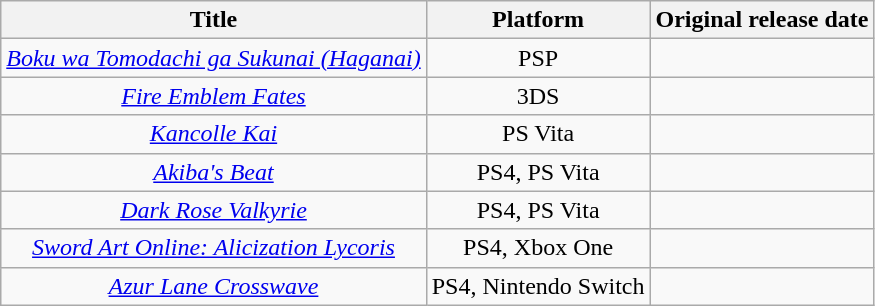<table class="wikitable sortable" style="text-align:center;" width="auto">
<tr>
<th scope="col">Title</th>
<th scope="col">Platform</th>
<th scope="col">Original release date</th>
</tr>
<tr>
<td><a href='#'><em>Boku wa Tomodachi ga Sukunai (Haganai)</em></a></td>
<td>PSP</td>
<td></td>
</tr>
<tr>
<td><em><a href='#'>Fire Emblem Fates</a></em></td>
<td>3DS</td>
<td></td>
</tr>
<tr>
<td><em><a href='#'>Kancolle Kai</a></em></td>
<td>PS Vita</td>
<td></td>
</tr>
<tr>
<td><em><a href='#'>Akiba's Beat</a></em></td>
<td>PS4, PS Vita</td>
<td></td>
</tr>
<tr>
<td><em><a href='#'>Dark Rose Valkyrie</a></em></td>
<td>PS4, PS Vita</td>
<td></td>
</tr>
<tr>
<td><a href='#'><em>Sword Art Online: Alicization Lycoris</em></a></td>
<td>PS4, Xbox One</td>
<td></td>
</tr>
<tr>
<td><a href='#'><em>Azur Lane Crosswave</em></a></td>
<td>PS4, Nintendo Switch</td>
<td></td>
</tr>
</table>
